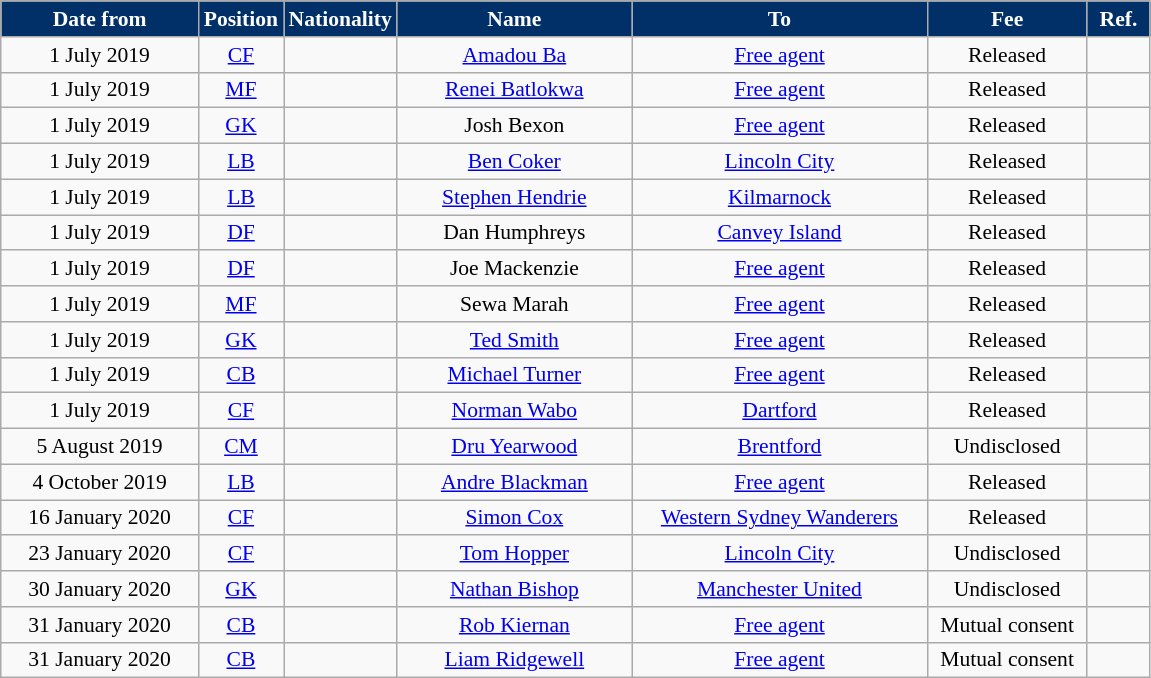<table class="wikitable"  style="text-align:center; font-size:90%; ">
<tr>
<th style="background:#003067; color:#FFFFFF; width:125px;">Date from</th>
<th style="background:#003067; color:#FFFFFF; width:50px;">Position</th>
<th style="background:#003067; color:#FFFFFF; width:50px;">Nationality</th>
<th style="background:#003067; color:#FFFFFF; width:150px;">Name</th>
<th style="background:#003067; color:#FFFFFF; width:190px;">To</th>
<th style="background:#003067; color:#FFFFFF; width:100px;">Fee</th>
<th style="background:#003067; color:#FFFFFF; width:35px;">Ref.</th>
</tr>
<tr>
<td>1 July 2019</td>
<td><a href='#'>CF</a></td>
<td></td>
<td><a href='#'>Amadou Ba</a></td>
<td> <a href='#'>Free agent</a></td>
<td>Released</td>
<td></td>
</tr>
<tr>
<td>1 July 2019</td>
<td><a href='#'>MF</a></td>
<td></td>
<td><a href='#'>Renei Batlokwa</a></td>
<td> <a href='#'>Free agent</a></td>
<td>Released</td>
<td></td>
</tr>
<tr>
<td>1 July 2019</td>
<td><a href='#'>GK</a></td>
<td></td>
<td>Josh Bexon</td>
<td> <a href='#'>Free agent</a></td>
<td>Released</td>
<td></td>
</tr>
<tr>
<td>1 July 2019</td>
<td><a href='#'>LB</a></td>
<td></td>
<td><a href='#'>Ben Coker</a></td>
<td> <a href='#'>Lincoln City</a></td>
<td>Released</td>
<td></td>
</tr>
<tr>
<td>1 July 2019</td>
<td><a href='#'>LB</a></td>
<td></td>
<td><a href='#'>Stephen Hendrie</a></td>
<td> <a href='#'>Kilmarnock</a></td>
<td>Released</td>
<td></td>
</tr>
<tr>
<td>1 July 2019</td>
<td><a href='#'>DF</a></td>
<td></td>
<td>Dan Humphreys</td>
<td> <a href='#'>Canvey Island</a></td>
<td>Released</td>
<td></td>
</tr>
<tr>
<td>1 July 2019</td>
<td><a href='#'>DF</a></td>
<td></td>
<td>Joe Mackenzie</td>
<td> <a href='#'>Free agent</a></td>
<td>Released</td>
<td></td>
</tr>
<tr>
<td>1 July 2019</td>
<td><a href='#'>MF</a></td>
<td></td>
<td>Sewa Marah</td>
<td> <a href='#'>Free agent</a></td>
<td>Released</td>
<td></td>
</tr>
<tr>
<td>1 July 2019</td>
<td><a href='#'>GK</a></td>
<td></td>
<td><a href='#'>Ted Smith</a></td>
<td> <a href='#'>Free agent</a></td>
<td>Released</td>
<td></td>
</tr>
<tr>
<td>1 July 2019</td>
<td><a href='#'>CB</a></td>
<td></td>
<td><a href='#'>Michael Turner</a></td>
<td> <a href='#'>Free agent</a></td>
<td>Released</td>
<td></td>
</tr>
<tr>
<td>1 July 2019</td>
<td><a href='#'>CF</a></td>
<td></td>
<td><a href='#'>Norman Wabo</a></td>
<td> <a href='#'>Dartford</a></td>
<td>Released</td>
<td></td>
</tr>
<tr>
<td>5 August 2019</td>
<td><a href='#'>CM</a></td>
<td></td>
<td><a href='#'>Dru Yearwood</a></td>
<td> <a href='#'>Brentford</a></td>
<td>Undisclosed</td>
<td></td>
</tr>
<tr>
<td>4 October 2019</td>
<td><a href='#'>LB</a></td>
<td></td>
<td><a href='#'>Andre Blackman</a></td>
<td> <a href='#'>Free agent</a></td>
<td>Released</td>
<td></td>
</tr>
<tr>
<td>16 January 2020</td>
<td><a href='#'>CF</a></td>
<td></td>
<td><a href='#'>Simon Cox</a></td>
<td> <a href='#'>Western Sydney Wanderers</a></td>
<td>Released</td>
<td></td>
</tr>
<tr>
<td>23 January 2020</td>
<td><a href='#'>CF</a></td>
<td></td>
<td><a href='#'>Tom Hopper</a></td>
<td> <a href='#'>Lincoln City</a></td>
<td>Undisclosed</td>
<td></td>
</tr>
<tr>
<td>30 January 2020</td>
<td><a href='#'>GK</a></td>
<td></td>
<td><a href='#'>Nathan Bishop</a></td>
<td> <a href='#'>Manchester United</a></td>
<td>Undisclosed</td>
<td></td>
</tr>
<tr>
<td>31 January 2020</td>
<td><a href='#'>CB</a></td>
<td></td>
<td><a href='#'>Rob Kiernan</a></td>
<td> <a href='#'>Free agent</a></td>
<td>Mutual consent</td>
<td></td>
</tr>
<tr>
<td>31 January 2020</td>
<td><a href='#'>CB</a></td>
<td></td>
<td><a href='#'>Liam Ridgewell</a></td>
<td> <a href='#'>Free agent</a></td>
<td>Mutual consent</td>
<td></td>
</tr>
</table>
